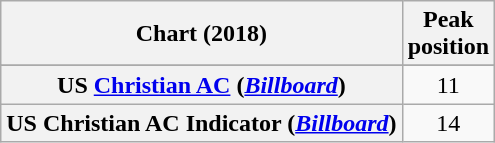<table class="wikitable sortable plainrowheaders" style="text-align:center">
<tr>
<th scope="col">Chart (2018)</th>
<th scope="col">Peak<br> position</th>
</tr>
<tr>
</tr>
<tr>
</tr>
<tr>
<th scope="row">US <a href='#'>Christian AC</a> (<em><a href='#'>Billboard</a></em>)</th>
<td>11</td>
</tr>
<tr>
<th scope="row">US Christian AC Indicator (<em><a href='#'>Billboard</a></em>)</th>
<td align="center">14</td>
</tr>
</table>
